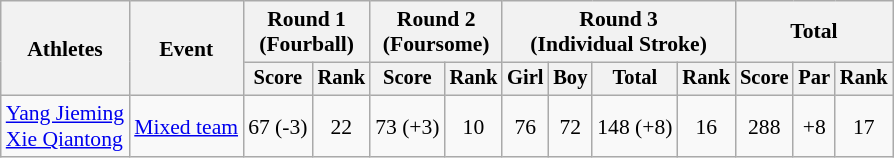<table class="wikitable" style="font-size:90%">
<tr>
<th rowspan="2">Athletes</th>
<th rowspan="2">Event</th>
<th colspan="2">Round 1<br>(Fourball)</th>
<th colspan="2">Round 2<br>(Foursome)</th>
<th colspan="4">Round 3<br>(Individual Stroke)</th>
<th colspan="3">Total</th>
</tr>
<tr style="font-size:95%">
<th>Score</th>
<th>Rank</th>
<th>Score</th>
<th>Rank</th>
<th>Girl</th>
<th>Boy</th>
<th>Total</th>
<th>Rank</th>
<th>Score</th>
<th>Par</th>
<th>Rank</th>
</tr>
<tr align=center>
<td align=left><a href='#'>Yang Jieming</a><br><a href='#'>Xie Qiantong</a></td>
<td align=left><a href='#'>Mixed team</a></td>
<td>67 (-3)</td>
<td>22</td>
<td>73 (+3)</td>
<td>10</td>
<td>76</td>
<td>72</td>
<td>148 (+8)</td>
<td>16</td>
<td>288</td>
<td>+8</td>
<td>17</td>
</tr>
</table>
